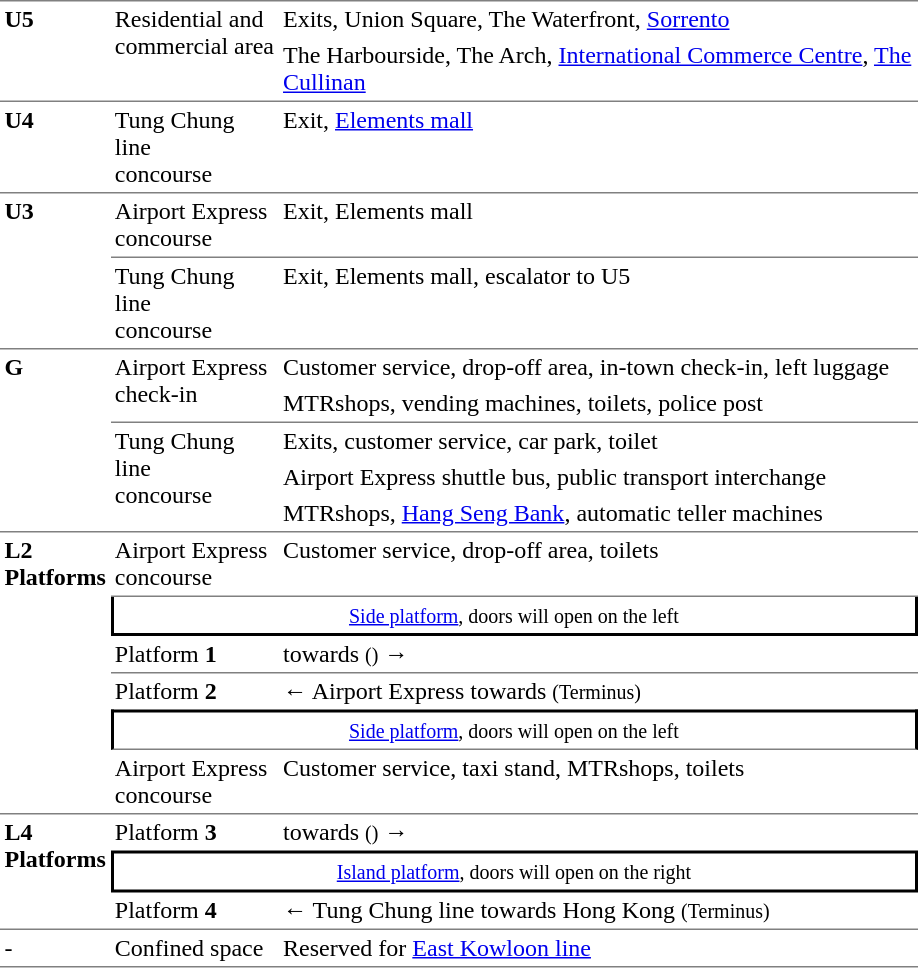<table border=0 cellspacing=0 cellpadding=3>
<tr>
<td style="border-bottom:solid 1px gray;border-top:solid 1px gray;width:35px;vertical-align:top;" rowspan=2><strong>U5</strong><br></td>
<td style="border-top:solid 1px gray;border-bottom:solid 1px gray;width:100px;vertical-align:top;" rowspan=2>Residential and<br>commercial area</td>
<td style="border-top:solid 1px gray;width:420px;">Exits, Union Square, The Waterfront, <a href='#'>Sorrento</a></td>
</tr>
<tr>
<td style="border-bottom:solid 1px gray;">The Harbourside, The Arch, <a href='#'>International Commerce Centre</a>, <a href='#'>The Cullinan</a></td>
</tr>
<tr>
<td style="border-bottom:solid 1px gray;vertical-align:top;" rowspan=2><strong>U4</strong></td>
</tr>
<tr>
<td style="border-bottom:solid 1px gray;vertical-align:top;">Tung Chung line <br>concourse</td>
<td style="border-bottom:solid 1px gray;vertical-align:top;">Exit, <a href='#'>Elements mall</a></td>
</tr>
<tr>
<td style="border-bottom:solid 1px gray;vertical-align:top;" rowspan=2><strong>U3</strong></td>
<td style="border-bottom:solid 1px gray;vertical-align:top;">Airport Express <br>concourse</td>
<td style="border-bottom:solid 1px gray;vertical-align:top;">Exit, Elements mall</td>
</tr>
<tr>
<td style="border-bottom:solid 1px gray;vertical-align:top;">Tung Chung line <br>concourse</td>
<td style="border-bottom:solid 1px gray;vertical-align:top;">Exit, Elements mall, escalator to U5</td>
</tr>
<tr>
<td style="border-bottom:solid 1px gray;vertical-align:top;" rowspan=5><strong>G</strong></td>
<td style="border-bottom:solid 1px gray;vertical-align:top;" rowspan=2>Airport Express <br>check-in</td>
<td>Customer service, drop-off area, in-town check-in, left luggage</td>
</tr>
<tr>
<td style="border-bottom:solid 1px gray;">MTRshops, vending machines, toilets, police post</td>
</tr>
<tr>
<td style="border-bottom:solid 1px gray;vertical-align:top;" rowspan=3>Tung Chung line <br>concourse</td>
<td>Exits, customer service, car park, toilet</td>
</tr>
<tr>
<td>Airport Express shuttle bus, public transport interchange</td>
</tr>
<tr>
<td style="border-bottom:solid 1px gray;">MTRshops, <a href='#'>Hang Seng Bank</a>, automatic teller machines</td>
</tr>
<tr>
<td style="border-bottom:solid 1px gray;vertical-align:top;" rowspan=6><strong>L2<br>Platforms</strong></td>
<td style="border-bottom:solid 1px gray;vertical-align:top;">Airport Express <br>concourse</td>
<td style="border-bottom:solid 1px gray;vertical-align:top;">Customer service, drop-off area, toilets</td>
</tr>
<tr>
<td style="border-right:solid 2px black;border-left:solid 2px black;border-bottom:solid 2px black;text-align:center;" colspan=2><small><a href='#'>Side platform</a>, doors will open on the left</small></td>
</tr>
<tr>
<td style="border-bottom:solid 1px gray;">Platform <span><strong>1</strong></span></td>
<td style="border-bottom:solid 1px gray;">  towards  <small>()</small> →</td>
</tr>
<tr>
<td>Platform <span><strong>2</strong></span></td>
<td>←  Airport Express towards  <small>(Terminus)</small></td>
</tr>
<tr>
<td style="border-top:solid 2px black;border-right:solid 2px black;border-left:solid 2px black;border-bottom:solid 1px gray;text-align:center;" colspan=2><small><a href='#'>Side platform</a>, doors will open on the left</small></td>
</tr>
<tr>
<td style="border-bottom:solid 1px gray;vertical-align:top;">Airport Express <br>concourse</td>
<td style="border-bottom:solid 1px gray;vertical-align:top;">Customer service, taxi stand, MTRshops, toilets</td>
</tr>
<tr>
<td style="border-bottom:solid 1px gray;vertical-align:top;" rowspan=3><strong>L4<br>Platforms</strong></td>
<td>Platform <span><strong>3</strong></span></td>
<td>  towards  <small>()</small> →</td>
</tr>
<tr>
<td style="border-top:solid 2px black;border-right:solid 2px black;border-left:solid 2px black;border-bottom:solid 2px black;text-align:center;" colspan=2><small><a href='#'>Island platform</a>, doors will open on the right</small></td>
</tr>
<tr>
<td style="border-bottom:solid 1px gray;">Platform <span><strong>4</strong></span></td>
<td style="border-bottom:solid 1px gray;">←  Tung Chung line towards Hong Kong <small>(Terminus)</small></td>
</tr>
<tr>
<td style="border-bottom:solid 1px gray;">-</td>
<td style="border-bottom:solid 1px gray;">Confined space</td>
<td style="border-bottom:solid 1px gray;">Reserved for <a href='#'>East Kowloon line</a></td>
</tr>
</table>
